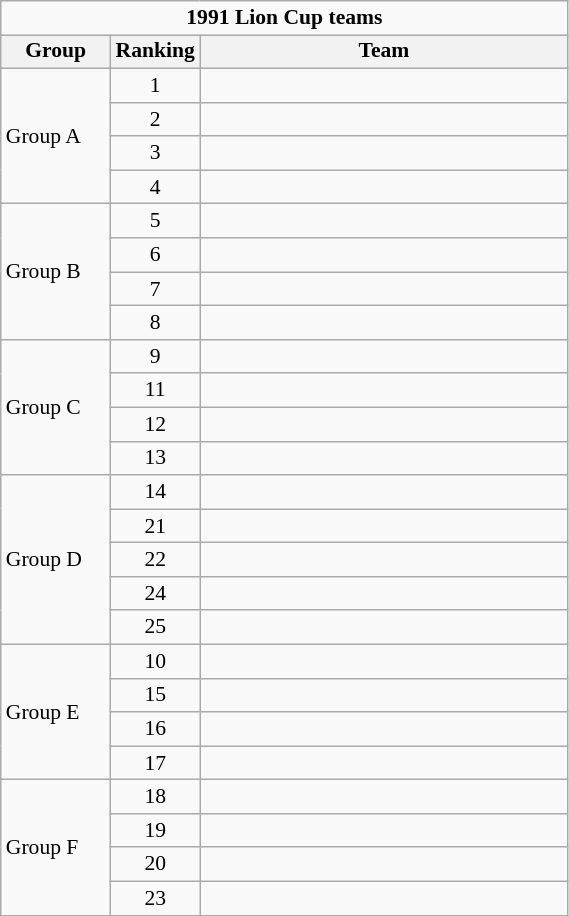<table class="wikitable" style="text-align:left; line-height:110%; font-size:90%; width:30%;">
<tr>
<td colspan="5" cellpadding="0" cellspacing="0" style="text-align:center"><strong>1991 Lion Cup teams</strong></td>
</tr>
<tr>
<th style="width:20%;">Group</th>
<th style="width:10%;">Ranking</th>
<th style="width:70%;">Team</th>
</tr>
<tr>
<td rowspan=4>Group A</td>
<td style="text-align:center">1</td>
<td></td>
</tr>
<tr>
<td style="text-align:center">2</td>
<td></td>
</tr>
<tr>
<td style="text-align:center">3</td>
<td></td>
</tr>
<tr>
<td style="text-align:center">4</td>
<td></td>
</tr>
<tr>
<td rowspan=4>Group B</td>
<td style="text-align:center">5</td>
<td></td>
</tr>
<tr>
<td style="text-align:center">6</td>
<td></td>
</tr>
<tr>
<td style="text-align:center">7</td>
<td></td>
</tr>
<tr>
<td style="text-align:center">8</td>
<td></td>
</tr>
<tr>
<td rowspan=4>Group C</td>
<td style="text-align:center">9</td>
<td></td>
</tr>
<tr>
<td style="text-align:center">11</td>
<td></td>
</tr>
<tr>
<td style="text-align:center">12</td>
<td></td>
</tr>
<tr>
<td style="text-align:center">13</td>
<td></td>
</tr>
<tr>
<td rowspan=5>Group D</td>
<td style="text-align:center">14</td>
<td></td>
</tr>
<tr>
<td style="text-align:center">21</td>
<td></td>
</tr>
<tr>
<td style="text-align:center">22</td>
<td></td>
</tr>
<tr>
<td style="text-align:center">24</td>
<td></td>
</tr>
<tr>
<td style="text-align:center">25</td>
<td></td>
</tr>
<tr>
<td rowspan=4>Group E</td>
<td style="text-align:center">10</td>
<td></td>
</tr>
<tr>
<td style="text-align:center">15</td>
<td></td>
</tr>
<tr>
<td style="text-align:center">16</td>
<td></td>
</tr>
<tr>
<td style="text-align:center">17</td>
<td></td>
</tr>
<tr>
<td rowspan=5>Group F</td>
<td style="text-align:center">18</td>
<td></td>
</tr>
<tr>
<td style="text-align:center">19</td>
<td></td>
</tr>
<tr>
<td style="text-align:center">20</td>
<td></td>
</tr>
<tr>
<td style="text-align:center">23</td>
<td></td>
</tr>
</table>
